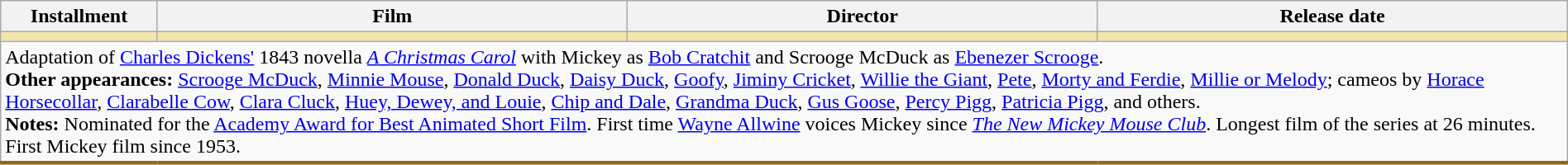<table class="wikitable" width="100%">
<tr>
<th width="10%">Installment</th>
<th width="30%">Film</th>
<th width="30%">Director</th>
<th width="30%">Release date</th>
</tr>
<tr>
<td style="background-color: #F3E5AB"></td>
<td style="background-color: #F3E5AB"></td>
<td style="background-color: #F3E5AB"></td>
<td style="background-color: #F3E5AB"></td>
</tr>
<tr style="border-bottom: 3px solid #996515;">
<td colspan="4">Adaptation of <a href='#'>Charles Dickens'</a> 1843 novella <em><a href='#'>A Christmas Carol</a></em> with Mickey as <a href='#'>Bob Cratchit</a> and Scrooge McDuck as <a href='#'>Ebenezer Scrooge</a>.<br><strong>Other appearances:</strong> <a href='#'>Scrooge McDuck</a>, <a href='#'>Minnie Mouse</a>, <a href='#'>Donald Duck</a>, <a href='#'>Daisy Duck</a>, <a href='#'>Goofy</a>, <a href='#'>Jiminy Cricket</a>, <a href='#'>Willie the Giant</a>, <a href='#'>Pete</a>, <a href='#'>Morty and Ferdie</a>, <a href='#'>Millie or Melody</a>; cameos by <a href='#'>Horace Horsecollar</a>, <a href='#'>Clarabelle Cow</a>, <a href='#'>Clara Cluck</a>, <a href='#'>Huey, Dewey, and Louie</a>, <a href='#'>Chip and Dale</a>, <a href='#'>Grandma Duck</a>, <a href='#'>Gus Goose</a>, <a href='#'>Percy Pigg</a>, <a href='#'>Patricia Pigg</a>, and others.<br><strong>Notes:</strong> Nominated for the <a href='#'>Academy Award for Best Animated Short Film</a>. First time <a href='#'>Wayne Allwine</a> voices Mickey since <em><a href='#'>The New Mickey Mouse Club</a></em>. Longest film of the series at 26 minutes. First Mickey film since 1953.</td>
</tr>
</table>
